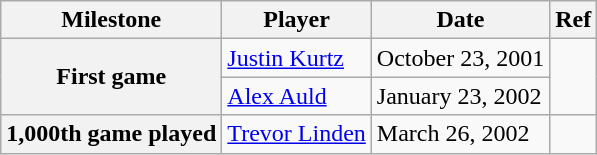<table class="wikitable">
<tr>
<th scope="col">Milestone</th>
<th scope="col">Player</th>
<th scope="col">Date</th>
<th scope="col">Ref</th>
</tr>
<tr>
<th rowspan=2>First game</th>
<td><a href='#'>Justin Kurtz</a></td>
<td>October 23, 2001</td>
<td rowspan=2></td>
</tr>
<tr>
<td><a href='#'>Alex Auld</a></td>
<td>January 23, 2002</td>
</tr>
<tr>
<th>1,000th game played</th>
<td><a href='#'>Trevor Linden</a></td>
<td>March 26, 2002</td>
<td></td>
</tr>
</table>
